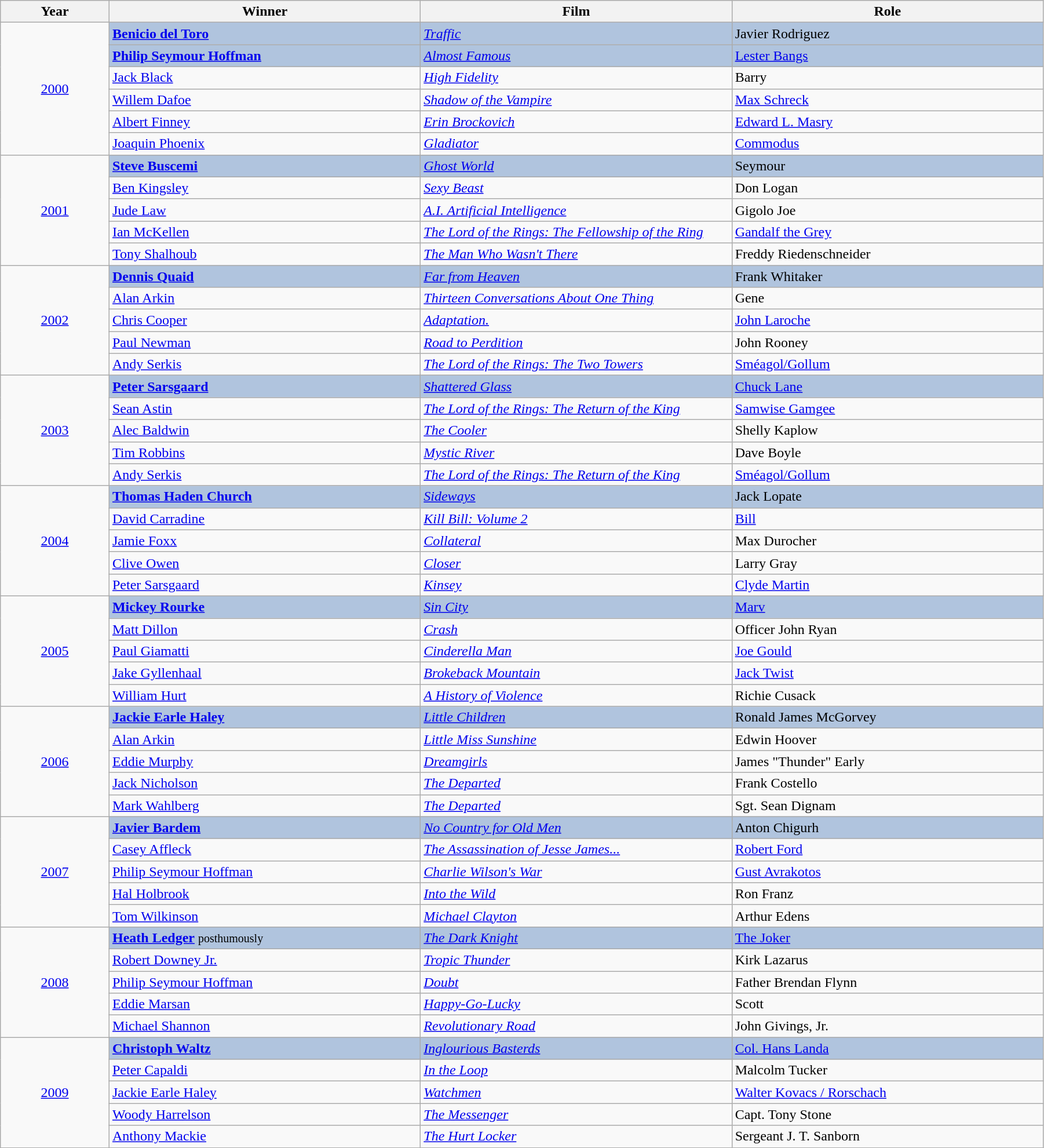<table class="wikitable" width="95%" cellpadding="5">
<tr>
<th width="100"><strong>Year</strong></th>
<th width="300"><strong>Winner</strong></th>
<th width="300"><strong>Film</strong></th>
<th width="300"><strong>Role</strong></th>
</tr>
<tr>
<td rowspan="6" style="text-align:center;"><a href='#'>2000</a></td>
<td style="background:#B0C4DE;"><strong><a href='#'>Benicio del Toro</a></strong></td>
<td style="background:#B0C4DE;"><em><a href='#'>Traffic</a></em></td>
<td style="background:#B0C4DE;">Javier Rodriguez</td>
</tr>
<tr>
<td style="background:#B0C4DE;"><strong><a href='#'>Philip Seymour Hoffman</a></strong></td>
<td style="background:#B0C4DE;"><em><a href='#'>Almost Famous</a></em></td>
<td style="background:#B0C4DE;"><a href='#'>Lester Bangs</a></td>
</tr>
<tr>
<td><a href='#'>Jack Black</a></td>
<td><em><a href='#'>High Fidelity</a></em></td>
<td>Barry</td>
</tr>
<tr>
<td><a href='#'>Willem Dafoe</a></td>
<td><em><a href='#'>Shadow of the Vampire</a></em></td>
<td><a href='#'>Max Schreck</a></td>
</tr>
<tr>
<td><a href='#'>Albert Finney</a></td>
<td><em><a href='#'>Erin Brockovich</a></em></td>
<td><a href='#'>Edward L. Masry</a></td>
</tr>
<tr>
<td><a href='#'>Joaquin Phoenix</a></td>
<td><em><a href='#'>Gladiator</a></em></td>
<td><a href='#'>Commodus</a></td>
</tr>
<tr>
<td rowspan="5" style="text-align:center;"><a href='#'>2001</a></td>
<td style="background:#B0C4DE;"><strong><a href='#'>Steve Buscemi</a></strong></td>
<td style="background:#B0C4DE;"><em><a href='#'>Ghost World</a></em></td>
<td style="background:#B0C4DE;">Seymour</td>
</tr>
<tr>
<td><a href='#'>Ben Kingsley</a></td>
<td><em><a href='#'>Sexy Beast</a></em></td>
<td>Don Logan</td>
</tr>
<tr>
<td><a href='#'>Jude Law</a></td>
<td><em><a href='#'>A.I. Artificial Intelligence</a></em></td>
<td>Gigolo Joe</td>
</tr>
<tr>
<td><a href='#'>Ian McKellen</a></td>
<td><em><a href='#'>The Lord of the Rings: The Fellowship of the Ring</a></em></td>
<td><a href='#'>Gandalf the Grey</a></td>
</tr>
<tr>
<td><a href='#'>Tony Shalhoub</a></td>
<td><em><a href='#'>The Man Who Wasn't There</a></em></td>
<td>Freddy Riedenschneider</td>
</tr>
<tr>
<td rowspan="5" style="text-align:center;"><a href='#'>2002</a></td>
<td style="background:#B0C4DE;"><strong><a href='#'>Dennis Quaid</a></strong></td>
<td style="background:#B0C4DE;"><em><a href='#'>Far from Heaven</a></em></td>
<td style="background:#B0C4DE;">Frank Whitaker</td>
</tr>
<tr>
<td><a href='#'>Alan Arkin</a></td>
<td><em><a href='#'>Thirteen Conversations About One Thing</a></em></td>
<td>Gene</td>
</tr>
<tr>
<td><a href='#'>Chris Cooper</a></td>
<td><em><a href='#'>Adaptation.</a></em></td>
<td><a href='#'>John Laroche</a></td>
</tr>
<tr>
<td><a href='#'>Paul Newman</a></td>
<td><em><a href='#'>Road to Perdition</a></em></td>
<td>John Rooney</td>
</tr>
<tr>
<td><a href='#'>Andy Serkis</a></td>
<td><em><a href='#'>The Lord of the Rings: The Two Towers</a></em></td>
<td><a href='#'>Sméagol/Gollum</a></td>
</tr>
<tr>
<td rowspan="5" style="text-align:center;"><a href='#'>2003</a></td>
<td style="background:#B0C4DE;"><strong><a href='#'>Peter Sarsgaard</a></strong></td>
<td style="background:#B0C4DE;"><em><a href='#'>Shattered Glass</a></em></td>
<td style="background:#B0C4DE;"><a href='#'>Chuck Lane</a></td>
</tr>
<tr>
<td><a href='#'>Sean Astin</a></td>
<td><em><a href='#'>The Lord of the Rings: The Return of the King</a></em></td>
<td><a href='#'>Samwise Gamgee</a></td>
</tr>
<tr>
<td><a href='#'>Alec Baldwin</a></td>
<td><em><a href='#'>The Cooler</a></em></td>
<td>Shelly Kaplow</td>
</tr>
<tr>
<td><a href='#'>Tim Robbins</a></td>
<td><em><a href='#'>Mystic River</a></em></td>
<td>Dave Boyle</td>
</tr>
<tr>
<td><a href='#'>Andy Serkis</a></td>
<td><em><a href='#'>The Lord of the Rings: The Return of the King</a></em></td>
<td><a href='#'>Sméagol/Gollum</a></td>
</tr>
<tr>
<td rowspan="5" style="text-align:center;"><a href='#'>2004</a></td>
<td style="background:#B0C4DE;"><strong><a href='#'>Thomas Haden Church</a></strong></td>
<td style="background:#B0C4DE;"><em><a href='#'>Sideways</a></em></td>
<td style="background:#B0C4DE;">Jack Lopate</td>
</tr>
<tr>
<td><a href='#'>David Carradine</a></td>
<td><em><a href='#'>Kill Bill: Volume 2</a></em></td>
<td><a href='#'>Bill</a></td>
</tr>
<tr>
<td><a href='#'>Jamie Foxx</a></td>
<td><em><a href='#'>Collateral</a></em></td>
<td>Max Durocher</td>
</tr>
<tr>
<td><a href='#'>Clive Owen</a></td>
<td><em><a href='#'>Closer</a></em></td>
<td>Larry Gray</td>
</tr>
<tr>
<td><a href='#'>Peter Sarsgaard</a></td>
<td><em><a href='#'>Kinsey</a></em></td>
<td><a href='#'>Clyde Martin</a></td>
</tr>
<tr>
<td rowspan="5" style="text-align:center;"><a href='#'>2005</a></td>
<td style="background:#B0C4DE;"><strong><a href='#'>Mickey Rourke</a></strong></td>
<td style="background:#B0C4DE;"><em><a href='#'>Sin City</a></em></td>
<td style="background:#B0C4DE;"><a href='#'>Marv</a></td>
</tr>
<tr>
<td><a href='#'>Matt Dillon</a></td>
<td><em><a href='#'>Crash</a></em></td>
<td>Officer John Ryan</td>
</tr>
<tr>
<td><a href='#'>Paul Giamatti</a></td>
<td><em><a href='#'>Cinderella Man</a></em></td>
<td><a href='#'>Joe Gould</a></td>
</tr>
<tr>
<td><a href='#'>Jake Gyllenhaal</a></td>
<td><em><a href='#'>Brokeback Mountain</a></em></td>
<td><a href='#'>Jack Twist</a></td>
</tr>
<tr>
<td><a href='#'>William Hurt</a></td>
<td><em><a href='#'>A History of Violence</a></em></td>
<td>Richie Cusack</td>
</tr>
<tr>
<td rowspan="5" style="text-align:center;"><a href='#'>2006</a></td>
<td style="background:#B0C4DE;"><strong><a href='#'>Jackie Earle Haley</a></strong></td>
<td style="background:#B0C4DE;"><em><a href='#'>Little Children</a></em></td>
<td style="background:#B0C4DE;">Ronald James McGorvey</td>
</tr>
<tr>
<td><a href='#'>Alan Arkin</a></td>
<td><em><a href='#'>Little Miss Sunshine</a></em></td>
<td>Edwin Hoover</td>
</tr>
<tr>
<td><a href='#'>Eddie Murphy</a></td>
<td><em><a href='#'>Dreamgirls</a></em></td>
<td>James "Thunder" Early</td>
</tr>
<tr>
<td><a href='#'>Jack Nicholson</a></td>
<td><em><a href='#'>The Departed</a></em></td>
<td>Frank Costello</td>
</tr>
<tr>
<td><a href='#'>Mark Wahlberg</a></td>
<td><em><a href='#'>The Departed</a></em></td>
<td>Sgt. Sean Dignam</td>
</tr>
<tr>
<td rowspan="5" style="text-align:center;"><a href='#'>2007</a></td>
<td style="background:#B0C4DE;"><strong><a href='#'>Javier Bardem</a></strong></td>
<td style="background:#B0C4DE;"><em><a href='#'>No Country for Old Men</a></em></td>
<td style="background:#B0C4DE;">Anton Chigurh</td>
</tr>
<tr>
<td><a href='#'>Casey Affleck</a></td>
<td><em><a href='#'>The Assassination of Jesse James...</a></em></td>
<td><a href='#'>Robert Ford</a></td>
</tr>
<tr>
<td><a href='#'>Philip Seymour Hoffman</a></td>
<td><em><a href='#'>Charlie Wilson's War</a></em></td>
<td><a href='#'>Gust Avrakotos</a></td>
</tr>
<tr>
<td><a href='#'>Hal Holbrook</a></td>
<td><em><a href='#'>Into the Wild</a></em></td>
<td>Ron Franz</td>
</tr>
<tr>
<td><a href='#'>Tom Wilkinson</a></td>
<td><em><a href='#'>Michael Clayton</a></em></td>
<td>Arthur Edens</td>
</tr>
<tr>
<td rowspan="5" style="text-align:center;"><a href='#'>2008</a></td>
<td style="background:#B0C4DE;"><strong><a href='#'>Heath Ledger</a></strong> <small>posthumously</small></td>
<td style="background:#B0C4DE;"><em><a href='#'>The Dark Knight</a></em></td>
<td style="background:#B0C4DE;"><a href='#'>The Joker</a></td>
</tr>
<tr>
<td><a href='#'>Robert Downey Jr.</a></td>
<td><em><a href='#'>Tropic Thunder</a></em></td>
<td>Kirk Lazarus</td>
</tr>
<tr>
<td><a href='#'>Philip Seymour Hoffman</a></td>
<td><em><a href='#'>Doubt</a></em></td>
<td>Father Brendan Flynn</td>
</tr>
<tr>
<td><a href='#'>Eddie Marsan</a></td>
<td><em><a href='#'>Happy-Go-Lucky</a></em></td>
<td>Scott</td>
</tr>
<tr>
<td><a href='#'>Michael Shannon</a></td>
<td><em><a href='#'>Revolutionary Road</a></em></td>
<td>John Givings, Jr.</td>
</tr>
<tr>
<td rowspan="5" style="text-align:center;"><a href='#'>2009</a></td>
<td style="background:#B0C4DE;"><strong><a href='#'>Christoph Waltz</a></strong></td>
<td style="background:#B0C4DE;"><em><a href='#'>Inglourious Basterds</a></em></td>
<td style="background:#B0C4DE;"><a href='#'>Col. Hans Landa</a></td>
</tr>
<tr>
<td><a href='#'>Peter Capaldi</a></td>
<td><em><a href='#'>In the Loop</a></em></td>
<td>Malcolm Tucker</td>
</tr>
<tr>
<td><a href='#'>Jackie Earle Haley</a></td>
<td><em><a href='#'>Watchmen</a></em></td>
<td><a href='#'>Walter Kovacs / Rorschach</a></td>
</tr>
<tr>
<td><a href='#'>Woody Harrelson</a></td>
<td><em><a href='#'>The Messenger</a></em></td>
<td>Capt. Tony Stone</td>
</tr>
<tr>
<td><a href='#'>Anthony Mackie</a></td>
<td><em><a href='#'>The Hurt Locker</a></em></td>
<td>Sergeant J. T. Sanborn</td>
</tr>
</table>
